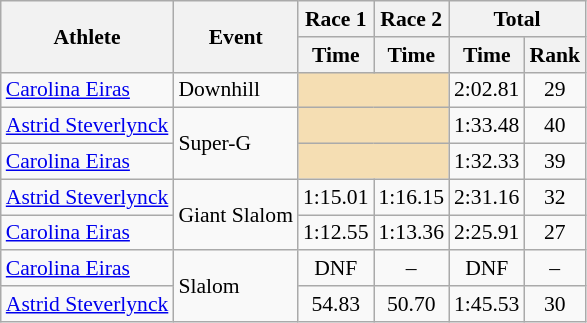<table class="wikitable" style="font-size:90%">
<tr>
<th rowspan="2">Athlete</th>
<th rowspan="2">Event</th>
<th>Race 1</th>
<th>Race 2</th>
<th colspan="2">Total</th>
</tr>
<tr>
<th>Time</th>
<th>Time</th>
<th>Time</th>
<th>Rank</th>
</tr>
<tr>
<td><a href='#'>Carolina Eiras</a></td>
<td>Downhill</td>
<td colspan="2" bgcolor="wheat"></td>
<td align="center">2:02.81</td>
<td align="center">29</td>
</tr>
<tr>
<td><a href='#'>Astrid Steverlynck</a></td>
<td rowspan="2">Super-G</td>
<td colspan="2" bgcolor="wheat"></td>
<td align="center">1:33.48</td>
<td align="center">40</td>
</tr>
<tr>
<td><a href='#'>Carolina Eiras</a></td>
<td colspan="2" bgcolor="wheat"></td>
<td align="center">1:32.33</td>
<td align="center">39</td>
</tr>
<tr>
<td><a href='#'>Astrid Steverlynck</a></td>
<td rowspan="2">Giant Slalom</td>
<td align="center">1:15.01</td>
<td align="center">1:16.15</td>
<td align="center">2:31.16</td>
<td align="center">32</td>
</tr>
<tr>
<td><a href='#'>Carolina Eiras</a></td>
<td align="center">1:12.55</td>
<td align="center">1:13.36</td>
<td align="center">2:25.91</td>
<td align="center">27</td>
</tr>
<tr>
<td><a href='#'>Carolina Eiras</a></td>
<td rowspan="2">Slalom</td>
<td align="center">DNF</td>
<td align="center">–</td>
<td align="center">DNF</td>
<td align="center">–</td>
</tr>
<tr>
<td><a href='#'>Astrid Steverlynck</a></td>
<td align="center">54.83</td>
<td align="center">50.70</td>
<td align="center">1:45.53</td>
<td align="center">30</td>
</tr>
</table>
